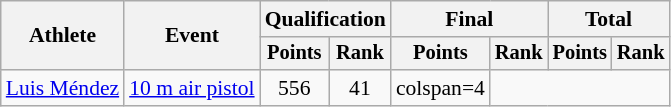<table class=wikitable style=font-size:90%;text-align:center>
<tr>
<th rowspan=2>Athlete</th>
<th rowspan=2>Event</th>
<th colspan=2>Qualification</th>
<th colspan=2>Final</th>
<th colspan=2>Total</th>
</tr>
<tr style=font-size:95%>
<th>Points</th>
<th>Rank</th>
<th>Points</th>
<th>Rank</th>
<th>Points</th>
<th>Rank</th>
</tr>
<tr>
<td align=left><a href='#'>Luis Méndez</a></td>
<td align=left><a href='#'>10 m air pistol</a></td>
<td>556</td>
<td>41</td>
<td>colspan=4 </td>
</tr>
</table>
